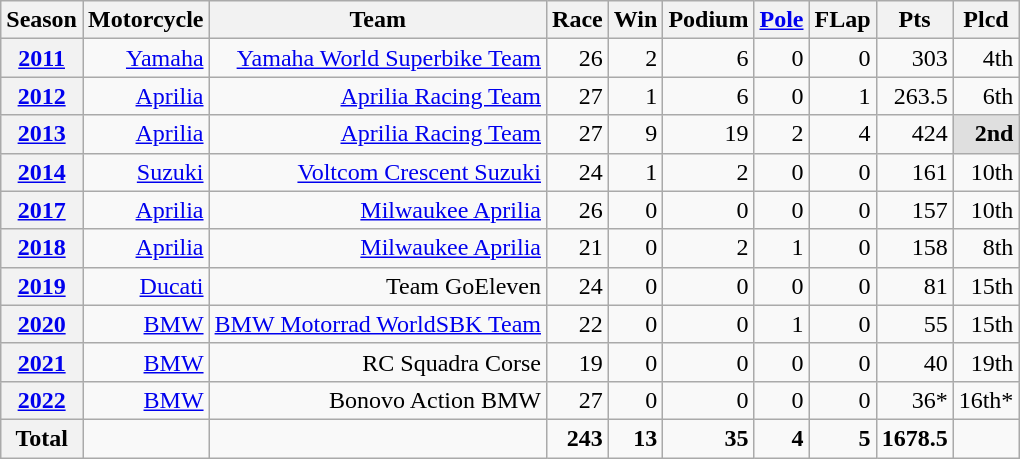<table class="wikitable" style=text-align:right>
<tr>
<th>Season</th>
<th>Motorcycle</th>
<th>Team</th>
<th>Race</th>
<th>Win</th>
<th>Podium</th>
<th><a href='#'>Pole</a></th>
<th>FLap</th>
<th>Pts</th>
<th>Plcd</th>
</tr>
<tr>
<th><a href='#'>2011</a></th>
<td><a href='#'>Yamaha</a></td>
<td><a href='#'>Yamaha World Superbike Team</a></td>
<td>26</td>
<td>2</td>
<td>6</td>
<td>0</td>
<td>0</td>
<td>303</td>
<td>4th</td>
</tr>
<tr>
<th><a href='#'>2012</a></th>
<td><a href='#'>Aprilia</a></td>
<td><a href='#'>Aprilia Racing Team</a></td>
<td>27</td>
<td>1</td>
<td>6</td>
<td>0</td>
<td>1</td>
<td>263.5</td>
<td>6th</td>
</tr>
<tr>
<th><a href='#'>2013</a></th>
<td><a href='#'>Aprilia</a></td>
<td><a href='#'>Aprilia Racing Team</a></td>
<td>27</td>
<td>9</td>
<td>19</td>
<td>2</td>
<td>4</td>
<td>424</td>
<td style="background:#dfdfdf;"><strong>2nd</strong></td>
</tr>
<tr>
<th><a href='#'>2014</a></th>
<td><a href='#'>Suzuki</a></td>
<td><a href='#'>Voltcom Crescent Suzuki</a></td>
<td>24</td>
<td>1</td>
<td>2</td>
<td>0</td>
<td>0</td>
<td>161</td>
<td>10th</td>
</tr>
<tr>
<th><a href='#'>2017</a></th>
<td><a href='#'>Aprilia</a></td>
<td><a href='#'>Milwaukee Aprilia</a></td>
<td>26</td>
<td>0</td>
<td>0</td>
<td>0</td>
<td>0</td>
<td>157</td>
<td>10th</td>
</tr>
<tr>
<th><a href='#'>2018</a></th>
<td><a href='#'>Aprilia</a></td>
<td><a href='#'>Milwaukee Aprilia</a></td>
<td>21</td>
<td>0</td>
<td>2</td>
<td>1</td>
<td>0</td>
<td>158</td>
<td>8th</td>
</tr>
<tr>
<th><a href='#'>2019</a></th>
<td><a href='#'>Ducati</a></td>
<td>Team GoEleven</td>
<td>24</td>
<td>0</td>
<td>0</td>
<td>0</td>
<td>0</td>
<td>81</td>
<td>15th</td>
</tr>
<tr>
<th><a href='#'>2020</a></th>
<td><a href='#'>BMW</a></td>
<td><a href='#'>BMW Motorrad WorldSBK Team</a></td>
<td>22</td>
<td>0</td>
<td>0</td>
<td>1</td>
<td>0</td>
<td>55</td>
<td>15th</td>
</tr>
<tr>
<th><a href='#'>2021</a></th>
<td><a href='#'>BMW</a></td>
<td>RC Squadra Corse</td>
<td>19</td>
<td>0</td>
<td>0</td>
<td>0</td>
<td>0</td>
<td>40</td>
<td>19th</td>
</tr>
<tr>
<th><a href='#'>2022</a></th>
<td><a href='#'>BMW</a></td>
<td>Bonovo Action BMW</td>
<td>27</td>
<td>0</td>
<td>0</td>
<td>0</td>
<td>0</td>
<td>36*</td>
<td>16th*</td>
</tr>
<tr>
<th>Total</th>
<td></td>
<td></td>
<td><strong>243</strong></td>
<td><strong>13</strong></td>
<td><strong>35</strong></td>
<td><strong>4</strong></td>
<td><strong>5</strong></td>
<td><strong>1678.5</strong></td>
<td></td>
</tr>
</table>
